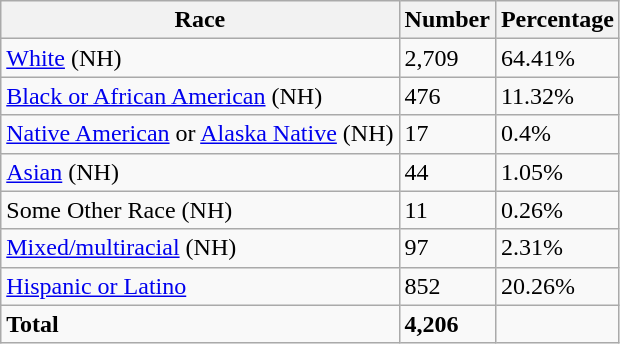<table class="wikitable">
<tr>
<th>Race</th>
<th>Number</th>
<th>Percentage</th>
</tr>
<tr>
<td><a href='#'>White</a> (NH)</td>
<td>2,709</td>
<td>64.41%</td>
</tr>
<tr>
<td><a href='#'>Black or African American</a> (NH)</td>
<td>476</td>
<td>11.32%</td>
</tr>
<tr>
<td><a href='#'>Native American</a> or <a href='#'>Alaska Native</a> (NH)</td>
<td>17</td>
<td>0.4%</td>
</tr>
<tr>
<td><a href='#'>Asian</a> (NH)</td>
<td>44</td>
<td>1.05%</td>
</tr>
<tr>
<td>Some Other Race (NH)</td>
<td>11</td>
<td>0.26%</td>
</tr>
<tr>
<td><a href='#'>Mixed/multiracial</a> (NH)</td>
<td>97</td>
<td>2.31%</td>
</tr>
<tr>
<td><a href='#'>Hispanic or Latino</a></td>
<td>852</td>
<td>20.26%</td>
</tr>
<tr>
<td><strong>Total</strong></td>
<td><strong>4,206</strong></td>
<td></td>
</tr>
</table>
